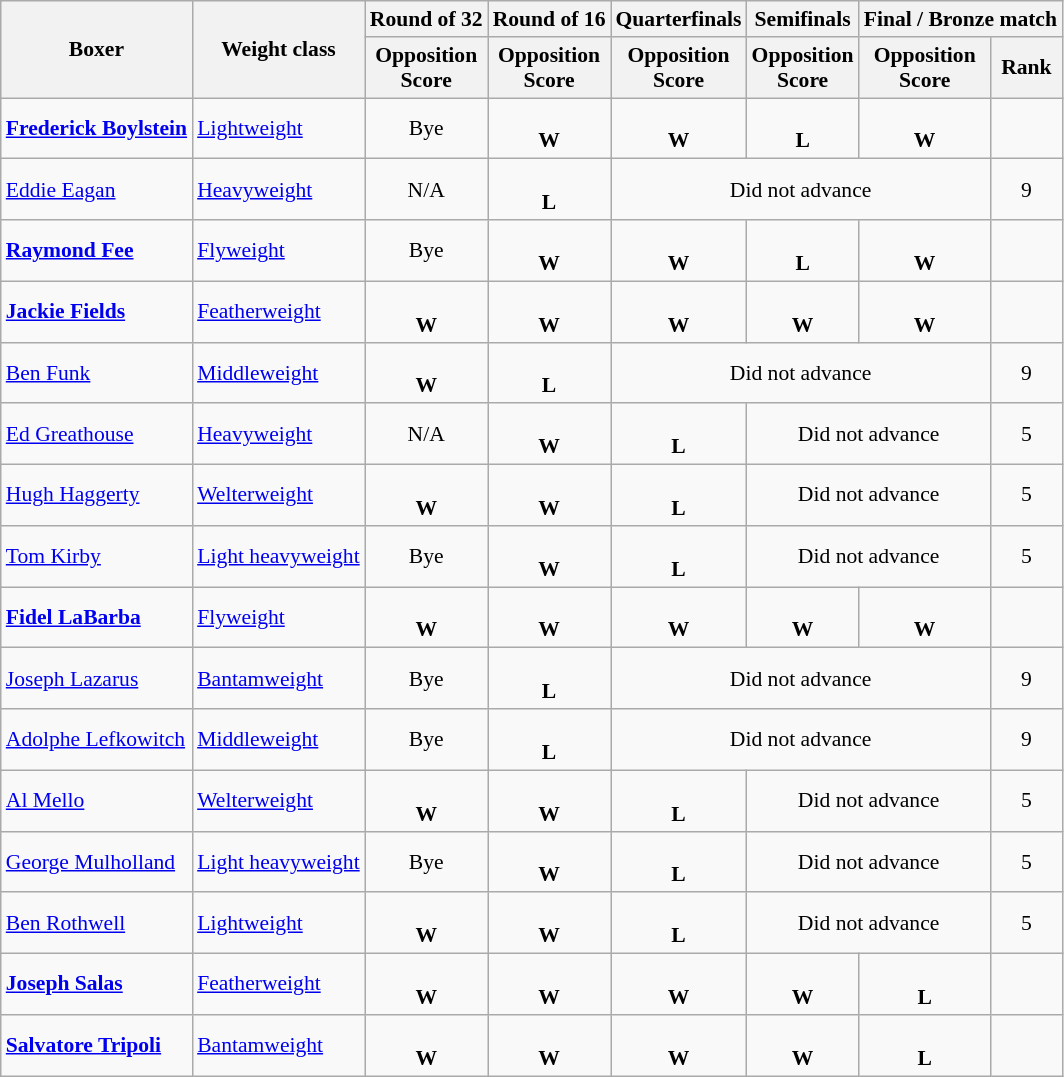<table class=wikitable style="font-size:90%">
<tr>
<th rowspan="2">Boxer</th>
<th rowspan="2">Weight class</th>
<th>Round of 32</th>
<th>Round of 16</th>
<th>Quarterfinals</th>
<th>Semifinals</th>
<th colspan="2">Final / Bronze match</th>
</tr>
<tr>
<th>Opposition<br>Score</th>
<th>Opposition<br>Score</th>
<th>Opposition<br>Score</th>
<th>Opposition<br>Score</th>
<th>Opposition<br>Score</th>
<th>Rank</th>
</tr>
<tr>
<td><strong><a href='#'>Frederick Boylstein</a></strong></td>
<td><a href='#'>Lightweight</a></td>
<td align=center>Bye</td>
<td align=center> <br> <strong>W</strong></td>
<td align=center> <br> <strong>W</strong></td>
<td align=center> <br> <strong>L</strong></td>
<td align=center> <br> <strong>W</strong></td>
<td align=center></td>
</tr>
<tr>
<td><a href='#'>Eddie Eagan</a></td>
<td><a href='#'>Heavyweight</a></td>
<td align=center>N/A</td>
<td align=center> <br> <strong>L</strong></td>
<td align=center colspan=3>Did not advance</td>
<td align=center>9</td>
</tr>
<tr>
<td><strong><a href='#'>Raymond Fee</a></strong></td>
<td><a href='#'>Flyweight</a></td>
<td align=center>Bye</td>
<td align=center> <br> <strong>W</strong></td>
<td align=center> <br> <strong>W</strong></td>
<td align=center> <br> <strong>L</strong></td>
<td align=center> <br> <strong>W</strong></td>
<td align=center></td>
</tr>
<tr>
<td><strong><a href='#'>Jackie Fields</a></strong></td>
<td><a href='#'>Featherweight</a></td>
<td align=center> <br> <strong>W</strong></td>
<td align=center> <br> <strong>W</strong></td>
<td align=center> <br> <strong>W</strong></td>
<td align=center> <br> <strong>W</strong></td>
<td align=center> <br> <strong>W</strong></td>
<td align=center></td>
</tr>
<tr>
<td><a href='#'>Ben Funk</a></td>
<td><a href='#'>Middleweight</a></td>
<td align=center> <br> <strong>W</strong></td>
<td align=center> <br> <strong>L</strong></td>
<td align=center colspan=3>Did not advance</td>
<td align=center>9</td>
</tr>
<tr>
<td><a href='#'>Ed Greathouse</a></td>
<td><a href='#'>Heavyweight</a></td>
<td align=center>N/A</td>
<td align=center> <br> <strong>W</strong></td>
<td align=center> <br> <strong>L</strong></td>
<td align=center colspan=2>Did not advance</td>
<td align=center>5</td>
</tr>
<tr>
<td><a href='#'>Hugh Haggerty</a></td>
<td><a href='#'>Welterweight</a></td>
<td align=center> <br> <strong>W</strong></td>
<td align=center> <br> <strong>W</strong></td>
<td align=center> <br> <strong>L</strong></td>
<td align=center colspan=2>Did not advance</td>
<td align=center>5</td>
</tr>
<tr>
<td><a href='#'>Tom Kirby</a></td>
<td><a href='#'>Light heavyweight</a></td>
<td align=center>Bye</td>
<td align=center> <br> <strong>W</strong></td>
<td align=center> <br> <strong>L</strong></td>
<td align=center colspan=2>Did not advance</td>
<td align=center>5</td>
</tr>
<tr>
<td><strong><a href='#'>Fidel LaBarba</a></strong></td>
<td><a href='#'>Flyweight</a></td>
<td align=center> <br> <strong>W</strong></td>
<td align=center> <br> <strong>W</strong></td>
<td align=center> <br> <strong>W</strong></td>
<td align=center> <br> <strong>W</strong></td>
<td align=center> <br> <strong>W</strong></td>
<td align=center></td>
</tr>
<tr>
<td><a href='#'>Joseph Lazarus</a></td>
<td><a href='#'>Bantamweight</a></td>
<td align=center>Bye</td>
<td align=center> <br> <strong>L</strong></td>
<td align=center colspan=3>Did not advance</td>
<td align=center>9</td>
</tr>
<tr>
<td><a href='#'>Adolphe Lefkowitch</a></td>
<td><a href='#'>Middleweight</a></td>
<td align=center>Bye</td>
<td align=center> <br> <strong>L</strong></td>
<td align=center colspan=3>Did not advance</td>
<td align=center>9</td>
</tr>
<tr>
<td><a href='#'>Al Mello</a></td>
<td><a href='#'>Welterweight</a></td>
<td align=center> <br> <strong>W</strong></td>
<td align=center> <br> <strong>W</strong></td>
<td align=center> <br> <strong>L</strong></td>
<td align=center colspan=2>Did not advance</td>
<td align=center>5</td>
</tr>
<tr>
<td><a href='#'>George Mulholland</a></td>
<td><a href='#'>Light heavyweight</a></td>
<td align=center>Bye</td>
<td align=center> <br> <strong>W</strong></td>
<td align=center> <br> <strong>L</strong></td>
<td align=center colspan=2>Did not advance</td>
<td align=center>5</td>
</tr>
<tr>
<td><a href='#'>Ben Rothwell</a></td>
<td><a href='#'>Lightweight</a></td>
<td align=center> <br> <strong>W</strong></td>
<td align=center> <br> <strong>W</strong></td>
<td align=center> <br> <strong>L</strong></td>
<td align=center colspan=2>Did not advance</td>
<td align=center>5</td>
</tr>
<tr>
<td><strong><a href='#'>Joseph Salas</a></strong></td>
<td><a href='#'>Featherweight</a></td>
<td align=center> <br> <strong>W</strong></td>
<td align=center> <br> <strong>W</strong></td>
<td align=center> <br> <strong>W</strong></td>
<td align=center> <br> <strong>W</strong></td>
<td align=center> <br> <strong>L</strong></td>
<td align=center></td>
</tr>
<tr>
<td><strong><a href='#'>Salvatore Tripoli</a></strong></td>
<td><a href='#'>Bantamweight</a></td>
<td align=center> <br> <strong>W</strong></td>
<td align=center> <br> <strong>W</strong></td>
<td align=center> <br> <strong>W</strong></td>
<td align=center> <br> <strong>W</strong></td>
<td align=center> <br> <strong>L</strong></td>
<td align=center></td>
</tr>
</table>
